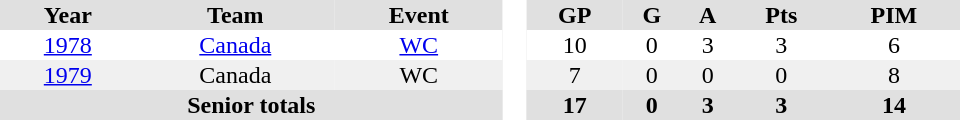<table border="0" cellpadding="1" cellspacing="0" style="text-align:center; width:40em">
<tr ALIGN="center" bgcolor="#e0e0e0">
<th>Year</th>
<th>Team</th>
<th>Event</th>
<th rowspan="99" bgcolor="#ffffff"> </th>
<th>GP</th>
<th>G</th>
<th>A</th>
<th>Pts</th>
<th>PIM</th>
</tr>
<tr>
<td><a href='#'>1978</a></td>
<td><a href='#'>Canada</a></td>
<td><a href='#'>WC</a></td>
<td>10</td>
<td>0</td>
<td>3</td>
<td>3</td>
<td>6</td>
</tr>
<tr style="background:#f0f0f0;">
<td><a href='#'>1979</a></td>
<td>Canada</td>
<td>WC</td>
<td>7</td>
<td>0</td>
<td>0</td>
<td>0</td>
<td>8</td>
</tr>
<tr style="background:#e0e0e0;">
<th colspan="3">Senior totals</th>
<th>17</th>
<th>0</th>
<th>3</th>
<th>3</th>
<th>14</th>
</tr>
</table>
